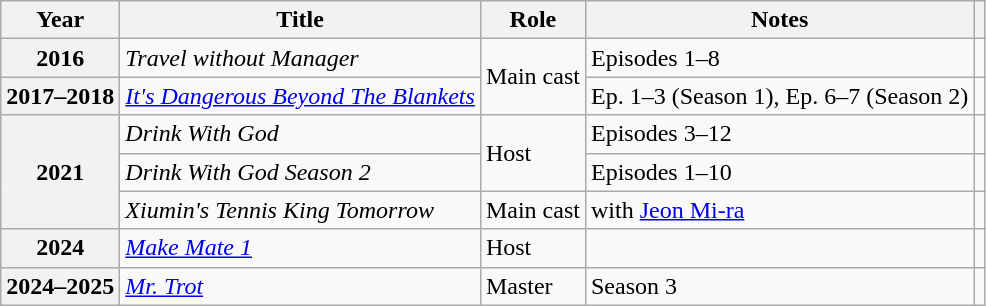<table class="wikitable plainrowheaders">
<tr>
<th scope="col">Year</th>
<th scope="col">Title</th>
<th scope="col">Role</th>
<th scope="col">Notes</th>
<th scope="col" class="unsortable"></th>
</tr>
<tr>
<th scope="row">2016</th>
<td><em>Travel without Manager</em></td>
<td rowspan="2">Main cast</td>
<td>Episodes 1–8</td>
<td style="text-align:center"></td>
</tr>
<tr>
<th scope="row">2017–2018</th>
<td><em><a href='#'>It's Dangerous Beyond The Blankets</a></em></td>
<td>Ep. 1–3 (Season 1), Ep. 6–7 (Season 2)</td>
<td style="text-align:center"></td>
</tr>
<tr>
<th scope="row" rowspan="3">2021</th>
<td><em>Drink With God</em></td>
<td rowspan="2">Host</td>
<td>Episodes 3–12</td>
<td style="text-align:center"></td>
</tr>
<tr>
<td><em>Drink With God Season 2</em></td>
<td>Episodes 1–10</td>
<td style="text-align:center"></td>
</tr>
<tr>
<td><em>Xiumin's Tennis King Tomorrow </em></td>
<td>Main cast</td>
<td>with <a href='#'>Jeon Mi-ra</a></td>
<td style="text-align:center"></td>
</tr>
<tr>
<th scope="row">2024</th>
<td><em><a href='#'>Make Mate 1</a> </em></td>
<td>Host</td>
<td></td>
<td style="text-align:center"></td>
</tr>
<tr>
<th scope="row">2024–2025</th>
<td><em><a href='#'>Mr. Trot</a></em></td>
<td>Master</td>
<td>Season 3</td>
<td style="text-align:center"></td>
</tr>
</table>
